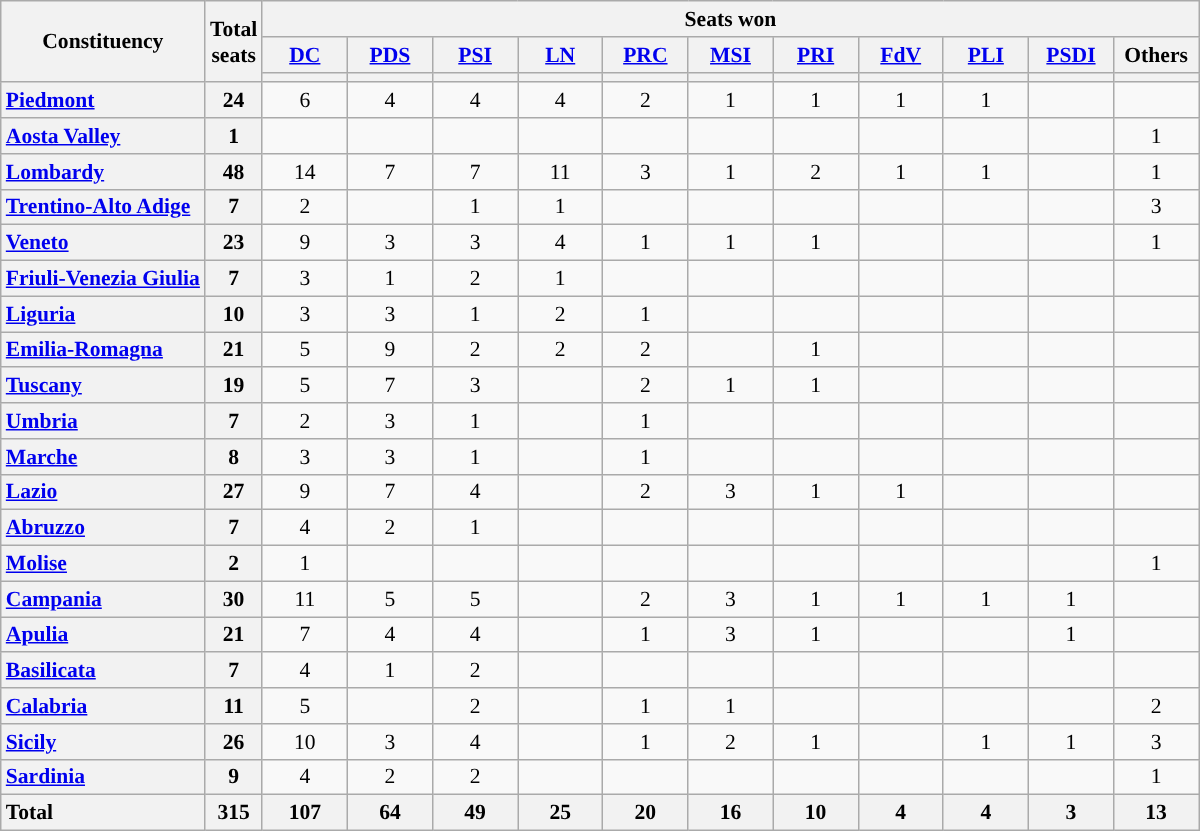<table class="wikitable" style="text-align:center; font-size: 0.9em">
<tr>
<th rowspan="3">Constituency</th>
<th rowspan="3">Total<br>seats</th>
<th colspan="11">Seats won</th>
</tr>
<tr>
<th class="unsortable" style="width:50px;"><a href='#'>DC</a></th>
<th class="unsortable" style="width:50px;"><a href='#'>PDS</a></th>
<th class="unsortable" style="width:50px;"><a href='#'>PSI</a></th>
<th class="unsortable" style="width:50px;"><a href='#'>LN</a></th>
<th class="unsortable" style="width:50px;"><a href='#'>PRC</a></th>
<th class="unsortable" style="width:50px;"><a href='#'>MSI</a></th>
<th class="unsortable" style="width:50px;"><a href='#'>PRI</a></th>
<th class="unsortable" style="width:50px;"><a href='#'>FdV</a></th>
<th class="unsortable" style="width:50px;"><a href='#'>PLI</a></th>
<th class="unsortable" style="width:50px;"><a href='#'>PSDI</a></th>
<th class="unsortable" style="width:50px;">Others</th>
</tr>
<tr>
<th style="background:"></th>
<th style="background:"></th>
<th style="background:"></th>
<th style="background:"></th>
<th style="background:"></th>
<th style="background:"></th>
<th style="background:"></th>
<th style="background:"></th>
<th style="background:"></th>
<th style="background:"></th>
<th style="background:"></th>
</tr>
<tr>
<th style="text-align: left;"><a href='#'>Piedmont</a></th>
<th>24</th>
<td>6</td>
<td>4</td>
<td>4</td>
<td>4</td>
<td>2</td>
<td>1</td>
<td>1</td>
<td>1</td>
<td>1</td>
<td></td>
<td></td>
</tr>
<tr>
<th style="text-align: left;"><a href='#'>Aosta Valley</a></th>
<th>1</th>
<td></td>
<td></td>
<td></td>
<td></td>
<td></td>
<td></td>
<td></td>
<td></td>
<td></td>
<td></td>
<td>1</td>
</tr>
<tr>
<th style="text-align: left;"><a href='#'>Lombardy</a></th>
<th>48</th>
<td>14</td>
<td>7</td>
<td>7</td>
<td>11</td>
<td>3</td>
<td>1</td>
<td>2</td>
<td>1</td>
<td>1</td>
<td></td>
<td>1</td>
</tr>
<tr>
<th style="text-align: left;"><a href='#'>Trentino-Alto Adige</a></th>
<th>7</th>
<td>2</td>
<td></td>
<td>1</td>
<td>1</td>
<td></td>
<td></td>
<td></td>
<td></td>
<td></td>
<td></td>
<td>3</td>
</tr>
<tr>
<th style="text-align: left;"><a href='#'>Veneto</a></th>
<th>23</th>
<td>9</td>
<td>3</td>
<td>3</td>
<td>4</td>
<td>1</td>
<td>1</td>
<td>1</td>
<td></td>
<td></td>
<td></td>
<td>1</td>
</tr>
<tr>
<th style="text-align: left;"><a href='#'>Friuli-Venezia Giulia</a></th>
<th>7</th>
<td>3</td>
<td>1</td>
<td>2</td>
<td>1</td>
<td></td>
<td></td>
<td></td>
<td></td>
<td></td>
<td></td>
<td></td>
</tr>
<tr>
<th style="text-align: left;"><a href='#'>Liguria</a></th>
<th>10</th>
<td>3</td>
<td>3</td>
<td>1</td>
<td>2</td>
<td>1</td>
<td></td>
<td></td>
<td></td>
<td></td>
<td></td>
<td></td>
</tr>
<tr>
<th style="text-align: left;"><a href='#'>Emilia-Romagna</a></th>
<th>21</th>
<td>5</td>
<td>9</td>
<td>2</td>
<td>2</td>
<td>2</td>
<td></td>
<td>1</td>
<td></td>
<td></td>
<td></td>
<td></td>
</tr>
<tr>
<th style="text-align: left;"><a href='#'>Tuscany</a></th>
<th>19</th>
<td>5</td>
<td>7</td>
<td>3</td>
<td></td>
<td>2</td>
<td>1</td>
<td>1</td>
<td></td>
<td></td>
<td></td>
<td></td>
</tr>
<tr>
<th style="text-align: left;"><a href='#'>Umbria</a></th>
<th>7</th>
<td>2</td>
<td>3</td>
<td>1</td>
<td></td>
<td>1</td>
<td></td>
<td></td>
<td></td>
<td></td>
<td></td>
<td></td>
</tr>
<tr>
<th style="text-align: left;"><a href='#'>Marche</a></th>
<th>8</th>
<td>3</td>
<td>3</td>
<td>1</td>
<td></td>
<td>1</td>
<td></td>
<td></td>
<td></td>
<td></td>
<td></td>
<td></td>
</tr>
<tr>
<th style="text-align: left;"><a href='#'>Lazio</a></th>
<th>27</th>
<td>9</td>
<td>7</td>
<td>4</td>
<td></td>
<td>2</td>
<td>3</td>
<td>1</td>
<td>1</td>
<td></td>
<td></td>
<td></td>
</tr>
<tr>
<th style="text-align: left;"><a href='#'>Abruzzo</a></th>
<th>7</th>
<td>4</td>
<td>2</td>
<td>1</td>
<td></td>
<td></td>
<td></td>
<td></td>
<td></td>
<td></td>
<td></td>
<td></td>
</tr>
<tr>
<th style="text-align: left;"><a href='#'>Molise</a></th>
<th>2</th>
<td>1</td>
<td></td>
<td></td>
<td></td>
<td></td>
<td></td>
<td></td>
<td></td>
<td></td>
<td></td>
<td>1</td>
</tr>
<tr>
<th style="text-align: left;"><a href='#'>Campania</a></th>
<th>30</th>
<td>11</td>
<td>5</td>
<td>5</td>
<td></td>
<td>2</td>
<td>3</td>
<td>1</td>
<td>1</td>
<td>1</td>
<td>1</td>
<td></td>
</tr>
<tr>
<th style="text-align: left;"><a href='#'>Apulia</a></th>
<th>21</th>
<td>7</td>
<td>4</td>
<td>4</td>
<td></td>
<td>1</td>
<td>3</td>
<td>1</td>
<td></td>
<td></td>
<td>1</td>
<td></td>
</tr>
<tr>
<th style="text-align: left;"><a href='#'>Basilicata</a></th>
<th>7</th>
<td>4</td>
<td>1</td>
<td>2</td>
<td></td>
<td></td>
<td></td>
<td></td>
<td></td>
<td></td>
<td></td>
<td></td>
</tr>
<tr>
<th style="text-align: left;"><a href='#'>Calabria</a></th>
<th>11</th>
<td>5</td>
<td></td>
<td>2</td>
<td></td>
<td>1</td>
<td>1</td>
<td></td>
<td></td>
<td></td>
<td></td>
<td>2</td>
</tr>
<tr>
<th style="text-align: left;"><a href='#'>Sicily</a></th>
<th>26</th>
<td>10</td>
<td>3</td>
<td>4</td>
<td></td>
<td>1</td>
<td>2</td>
<td>1</td>
<td></td>
<td>1</td>
<td>1</td>
<td>3</td>
</tr>
<tr>
<th style="text-align: left;"><a href='#'>Sardinia</a></th>
<th>9</th>
<td>4</td>
<td>2</td>
<td>2</td>
<td></td>
<td></td>
<td></td>
<td></td>
<td></td>
<td></td>
<td></td>
<td>1</td>
</tr>
<tr>
<th style="text-align: left;">Total</th>
<th>315</th>
<th>107</th>
<th>64</th>
<th>49</th>
<th>25</th>
<th>20</th>
<th>16</th>
<th>10</th>
<th>4</th>
<th>4</th>
<th>3</th>
<th>13</th>
</tr>
</table>
